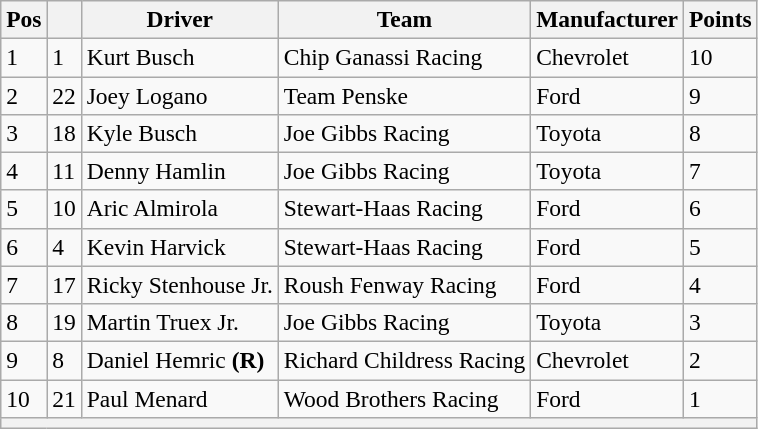<table class="wikitable" style="font-size:98%">
<tr>
<th>Pos</th>
<th></th>
<th>Driver</th>
<th>Team</th>
<th>Manufacturer</th>
<th>Points</th>
</tr>
<tr>
<td>1</td>
<td>1</td>
<td>Kurt Busch</td>
<td>Chip Ganassi Racing</td>
<td>Chevrolet</td>
<td>10</td>
</tr>
<tr>
<td>2</td>
<td>22</td>
<td>Joey Logano</td>
<td>Team Penske</td>
<td>Ford</td>
<td>9</td>
</tr>
<tr>
<td>3</td>
<td>18</td>
<td>Kyle Busch</td>
<td>Joe Gibbs Racing</td>
<td>Toyota</td>
<td>8</td>
</tr>
<tr>
<td>4</td>
<td>11</td>
<td>Denny Hamlin</td>
<td>Joe Gibbs Racing</td>
<td>Toyota</td>
<td>7</td>
</tr>
<tr>
<td>5</td>
<td>10</td>
<td>Aric Almirola</td>
<td>Stewart-Haas Racing</td>
<td>Ford</td>
<td>6</td>
</tr>
<tr>
<td>6</td>
<td>4</td>
<td>Kevin Harvick</td>
<td>Stewart-Haas Racing</td>
<td>Ford</td>
<td>5</td>
</tr>
<tr>
<td>7</td>
<td>17</td>
<td>Ricky Stenhouse Jr.</td>
<td>Roush Fenway Racing</td>
<td>Ford</td>
<td>4</td>
</tr>
<tr>
<td>8</td>
<td>19</td>
<td>Martin Truex Jr.</td>
<td>Joe Gibbs Racing</td>
<td>Toyota</td>
<td>3</td>
</tr>
<tr>
<td>9</td>
<td>8</td>
<td>Daniel Hemric <strong>(R)</strong></td>
<td>Richard Childress Racing</td>
<td>Chevrolet</td>
<td>2</td>
</tr>
<tr>
<td>10</td>
<td>21</td>
<td>Paul Menard</td>
<td>Wood Brothers Racing</td>
<td>Ford</td>
<td>1</td>
</tr>
<tr>
<th colspan="6"></th>
</tr>
</table>
